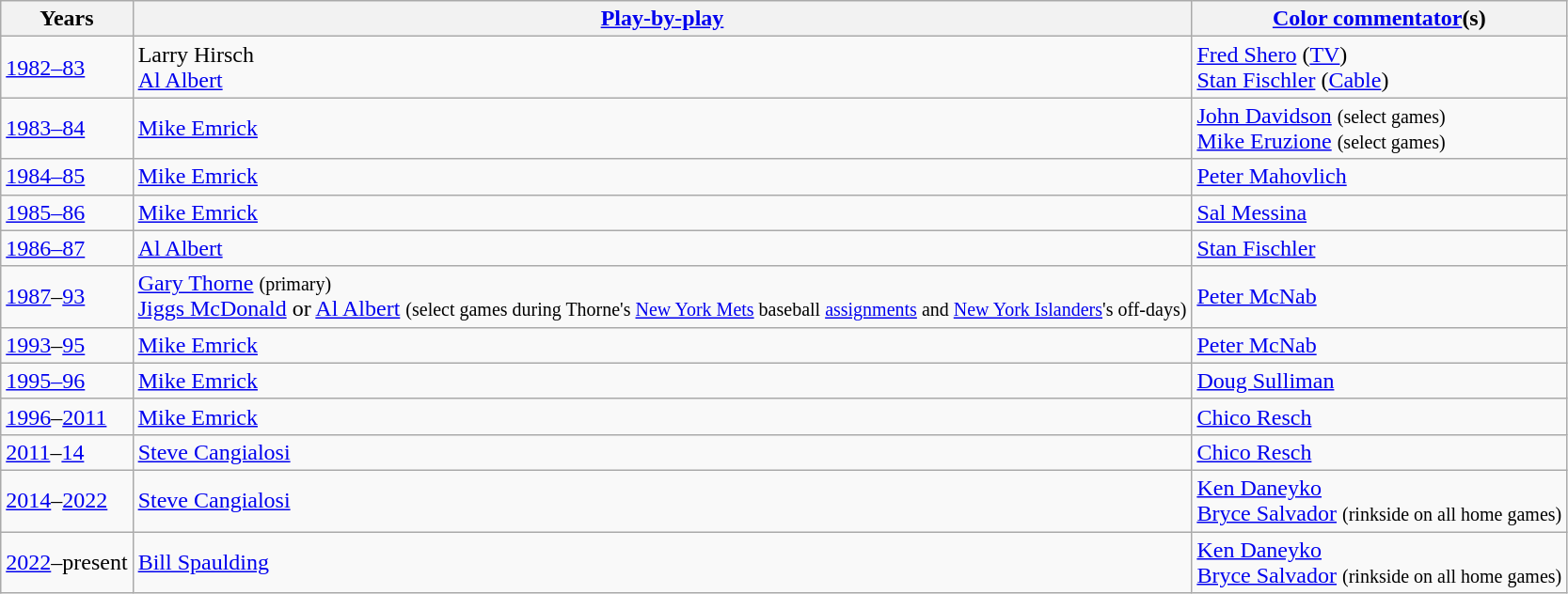<table class="wikitable">
<tr>
<th>Years</th>
<th><a href='#'>Play-by-play</a></th>
<th><a href='#'>Color commentator</a>(s)</th>
</tr>
<tr>
<td><a href='#'>1982–83</a></td>
<td>Larry Hirsch<br><a href='#'>Al Albert</a></td>
<td><a href='#'>Fred Shero</a> (<a href='#'>TV</a>)<br><a href='#'>Stan Fischler</a> (<a href='#'>Cable</a>)</td>
</tr>
<tr>
<td><a href='#'>1983–84</a></td>
<td><a href='#'>Mike Emrick</a></td>
<td><a href='#'>John Davidson</a> <small>(select games)</small><br><a href='#'>Mike Eruzione</a> <small>(select games)</small></td>
</tr>
<tr>
<td><a href='#'>1984–85</a></td>
<td><a href='#'>Mike Emrick</a></td>
<td><a href='#'>Peter Mahovlich</a></td>
</tr>
<tr>
<td><a href='#'>1985–86</a></td>
<td><a href='#'>Mike Emrick</a></td>
<td><a href='#'>Sal Messina</a></td>
</tr>
<tr>
<td><a href='#'>1986–87</a></td>
<td><a href='#'>Al Albert</a></td>
<td><a href='#'>Stan Fischler</a></td>
</tr>
<tr>
<td><a href='#'>1987</a>–<a href='#'>93</a></td>
<td><a href='#'>Gary Thorne</a> <small>(primary)</small><br><a href='#'>Jiggs McDonald</a> or <a href='#'>Al Albert</a> <small>(select games during Thorne's <a href='#'>New York Mets</a> baseball <a href='#'>assignments</a> and <a href='#'>New York Islanders</a>'s off-days)</small></td>
<td><a href='#'>Peter McNab</a></td>
</tr>
<tr>
<td><a href='#'>1993</a>–<a href='#'>95</a></td>
<td><a href='#'>Mike Emrick</a></td>
<td><a href='#'>Peter McNab</a></td>
</tr>
<tr>
<td><a href='#'>1995–96</a></td>
<td><a href='#'>Mike Emrick</a></td>
<td><a href='#'>Doug Sulliman</a></td>
</tr>
<tr>
<td><a href='#'>1996</a>–<a href='#'>2011</a></td>
<td><a href='#'>Mike Emrick</a></td>
<td><a href='#'>Chico Resch</a></td>
</tr>
<tr>
<td><a href='#'>2011</a>–<a href='#'>14</a></td>
<td><a href='#'>Steve Cangialosi</a></td>
<td><a href='#'>Chico Resch</a></td>
</tr>
<tr>
<td><a href='#'>2014</a>–<a href='#'>2022</a></td>
<td><a href='#'>Steve Cangialosi</a></td>
<td><a href='#'>Ken Daneyko</a><br><a href='#'>Bryce Salvador</a> <small>(rinkside on all home games)</small></td>
</tr>
<tr>
<td><a href='#'>2022</a>–present</td>
<td><a href='#'>Bill Spaulding</a></td>
<td><a href='#'>Ken Daneyko</a><br><a href='#'>Bryce Salvador</a> <small>(rinkside on all home games)</small></td>
</tr>
</table>
